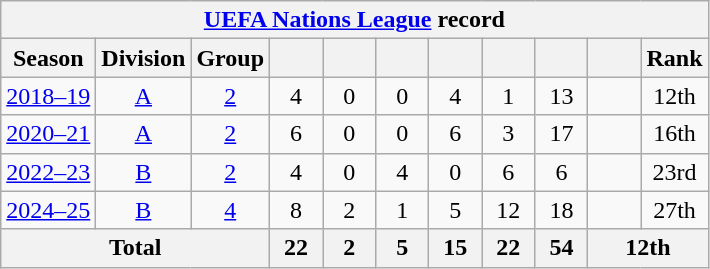<table class="wikitable" style="text-align: center;">
<tr>
<th colspan=11><a href='#'>UEFA Nations League</a> record</th>
</tr>
<tr>
<th>Season</th>
<th>Division</th>
<th>Group</th>
<th width=28></th>
<th width=28></th>
<th width=28></th>
<th width=28></th>
<th width=28></th>
<th width=28></th>
<th width=28></th>
<th>Rank</th>
</tr>
<tr>
<td><a href='#'>2018–19</a></td>
<td><a href='#'>A</a></td>
<td><a href='#'>2</a></td>
<td>4</td>
<td>0</td>
<td>0</td>
<td>4</td>
<td>1</td>
<td>13</td>
<td></td>
<td>12th</td>
</tr>
<tr>
<td><a href='#'>2020–21</a></td>
<td><a href='#'>A</a></td>
<td><a href='#'>2</a></td>
<td>6</td>
<td>0</td>
<td>0</td>
<td>6</td>
<td>3</td>
<td>17</td>
<td></td>
<td>16th</td>
</tr>
<tr>
<td><a href='#'>2022–23</a></td>
<td><a href='#'>B</a></td>
<td><a href='#'>2</a></td>
<td>4</td>
<td>0</td>
<td>4</td>
<td>0</td>
<td>6</td>
<td>6</td>
<td></td>
<td>23rd</td>
</tr>
<tr>
<td><a href='#'>2024–25</a></td>
<td><a href='#'>B</a></td>
<td><a href='#'>4</a></td>
<td>8</td>
<td>2</td>
<td>1</td>
<td>5</td>
<td>12</td>
<td>18</td>
<td></td>
<td>27th</td>
</tr>
<tr>
<th colspan=3>Total</th>
<th>22</th>
<th>2</th>
<th>5</th>
<th>15</th>
<th>22</th>
<th>54</th>
<th colspan=2>12th</th>
</tr>
</table>
